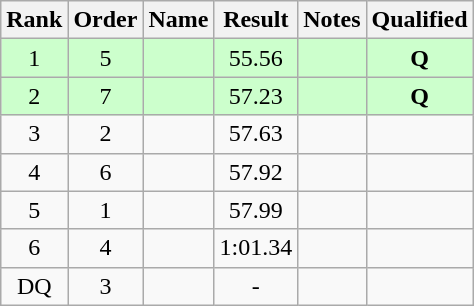<table class="wikitable sortable" style="text-align:center">
<tr>
<th>Rank</th>
<th>Order</th>
<th>Name</th>
<th>Result</th>
<th>Notes</th>
<th>Qualified</th>
</tr>
<tr style="background:#cfc;">
<td>1</td>
<td>5</td>
<td align="left"></td>
<td>55.56</td>
<td></td>
<td><strong>Q</strong></td>
</tr>
<tr style="background:#cfc;">
<td>2</td>
<td>7</td>
<td align="left"></td>
<td>57.23</td>
<td></td>
<td><strong>Q</strong></td>
</tr>
<tr>
<td>3</td>
<td>2</td>
<td align="left"></td>
<td>57.63</td>
<td></td>
<td></td>
</tr>
<tr>
<td>4</td>
<td>6</td>
<td align="left"></td>
<td>57.92</td>
<td></td>
<td></td>
</tr>
<tr>
<td>5</td>
<td>1</td>
<td align="left"></td>
<td>57.99</td>
<td></td>
<td></td>
</tr>
<tr>
<td>6</td>
<td>4</td>
<td align="left"></td>
<td>1:01.34</td>
<td></td>
<td></td>
</tr>
<tr>
<td>DQ</td>
<td>3</td>
<td align="left"></td>
<td>-</td>
<td></td>
<td></td>
</tr>
</table>
